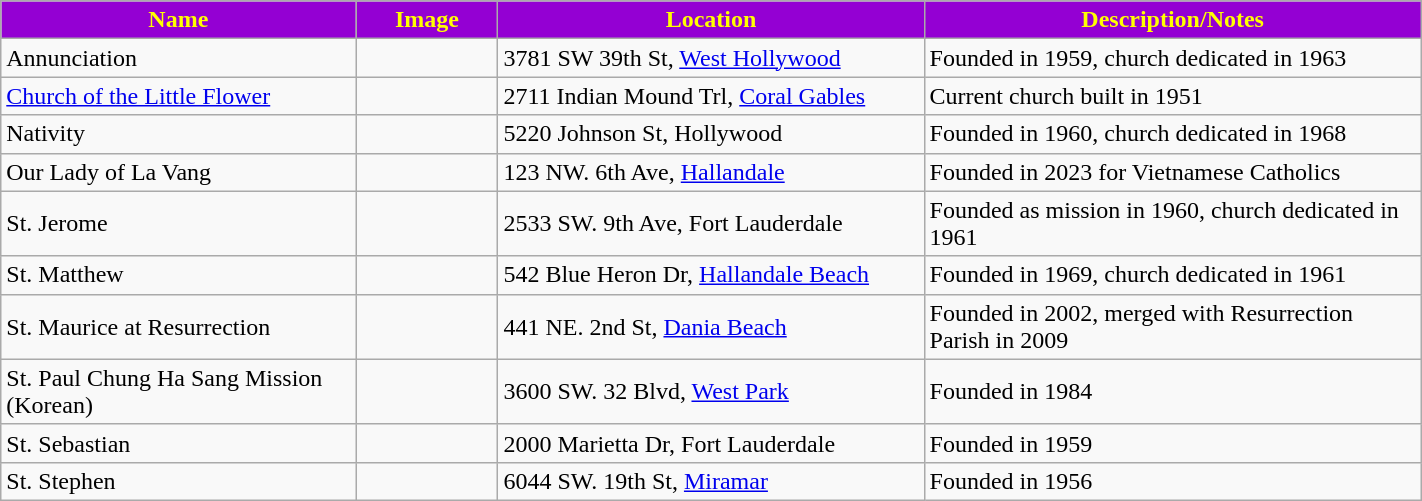<table class="wikitable sortable" style="width:75%">
<tr>
<th style="background:darkviolet; color:yellow;" width="25%"><strong>Name</strong></th>
<th style="background:darkviolet; color:yellow;" width="10%"><strong>Image</strong></th>
<th style="background:darkviolet; color:yellow;" width="30%"><strong>Location</strong></th>
<th style="background:darkviolet; color:yellow;" width="35%"><strong>Description/Notes</strong></th>
</tr>
<tr>
<td>Annunciation</td>
<td></td>
<td>3781 SW 39th St, <a href='#'>West Hollywood</a></td>
<td>Founded in 1959, church dedicated in 1963</td>
</tr>
<tr>
<td><a href='#'>Church of the Little Flower</a></td>
<td></td>
<td>2711 Indian Mound Trl, <a href='#'>Coral Gables</a></td>
<td>Current church built in 1951</td>
</tr>
<tr>
<td>Nativity</td>
<td></td>
<td>5220 Johnson St, Hollywood</td>
<td>Founded in 1960, church dedicated in 1968</td>
</tr>
<tr>
<td>Our Lady of La Vang</td>
<td></td>
<td>123 NW. 6th Ave, <a href='#'>Hallandale</a></td>
<td>Founded in 2023 for Vietnamese Catholics</td>
</tr>
<tr>
<td>St. Jerome</td>
<td></td>
<td>2533 SW. 9th Ave, Fort Lauderdale</td>
<td>Founded as mission in 1960, church dedicated in 1961</td>
</tr>
<tr>
<td>St. Matthew</td>
<td></td>
<td>542 Blue Heron Dr, <a href='#'>Hallandale Beach</a></td>
<td>Founded in 1969, church dedicated in 1961</td>
</tr>
<tr>
<td>St. Maurice at Resurrection</td>
<td></td>
<td>441 NE. 2nd St, <a href='#'>Dania Beach</a></td>
<td>Founded in 2002, merged with Resurrection Parish in 2009</td>
</tr>
<tr>
<td>St. Paul Chung Ha Sang Mission (Korean)</td>
<td></td>
<td>3600 SW. 32 Blvd, <a href='#'>West Park</a></td>
<td>Founded in 1984</td>
</tr>
<tr>
<td>St. Sebastian</td>
<td></td>
<td>2000 Marietta Dr, Fort Lauderdale</td>
<td>Founded in 1959</td>
</tr>
<tr>
<td>St. Stephen</td>
<td></td>
<td>6044 SW. 19th St, <a href='#'>Miramar</a></td>
<td>Founded in 1956</td>
</tr>
</table>
